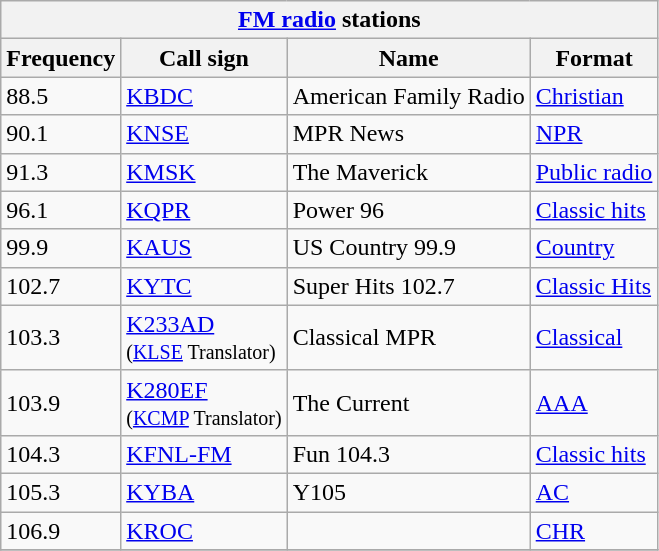<table class="wikitable">
<tr>
<th align="center" colspan="5"><strong><a href='#'>FM radio</a> stations</strong></th>
</tr>
<tr>
<th>Frequency</th>
<th>Call sign</th>
<th>Name</th>
<th>Format</th>
</tr>
<tr>
<td>88.5</td>
<td><a href='#'>KBDC</a></td>
<td>American Family Radio</td>
<td><a href='#'>Christian</a></td>
</tr>
<tr>
<td>90.1</td>
<td><a href='#'>KNSE</a></td>
<td>MPR News</td>
<td><a href='#'>NPR</a></td>
</tr>
<tr>
<td>91.3</td>
<td><a href='#'>KMSK</a></td>
<td>The Maverick</td>
<td><a href='#'>Public radio</a></td>
</tr>
<tr>
<td>96.1</td>
<td><a href='#'>KQPR</a></td>
<td>Power 96</td>
<td><a href='#'>Classic hits</a></td>
</tr>
<tr>
<td>99.9</td>
<td><a href='#'>KAUS</a></td>
<td>US Country 99.9</td>
<td><a href='#'>Country</a></td>
</tr>
<tr>
<td>102.7</td>
<td><a href='#'>KYTC</a></td>
<td>Super Hits 102.7</td>
<td><a href='#'>Classic Hits</a></td>
</tr>
<tr>
<td>103.3</td>
<td><a href='#'>K233AD</a><br><small>(<a href='#'>KLSE</a> Translator)</small></td>
<td>Classical MPR</td>
<td><a href='#'>Classical</a></td>
</tr>
<tr>
<td>103.9</td>
<td><a href='#'>K280EF</a><br><small>(<a href='#'>KCMP</a> Translator)</small></td>
<td>The Current</td>
<td><a href='#'>AAA</a></td>
</tr>
<tr>
<td>104.3</td>
<td><a href='#'>KFNL-FM</a></td>
<td>Fun 104.3</td>
<td><a href='#'>Classic hits</a></td>
</tr>
<tr>
<td>105.3</td>
<td><a href='#'>KYBA</a></td>
<td>Y105</td>
<td><a href='#'>AC</a></td>
</tr>
<tr>
<td>106.9</td>
<td><a href='#'>KROC</a></td>
<td></td>
<td><a href='#'>CHR</a></td>
</tr>
<tr>
</tr>
</table>
